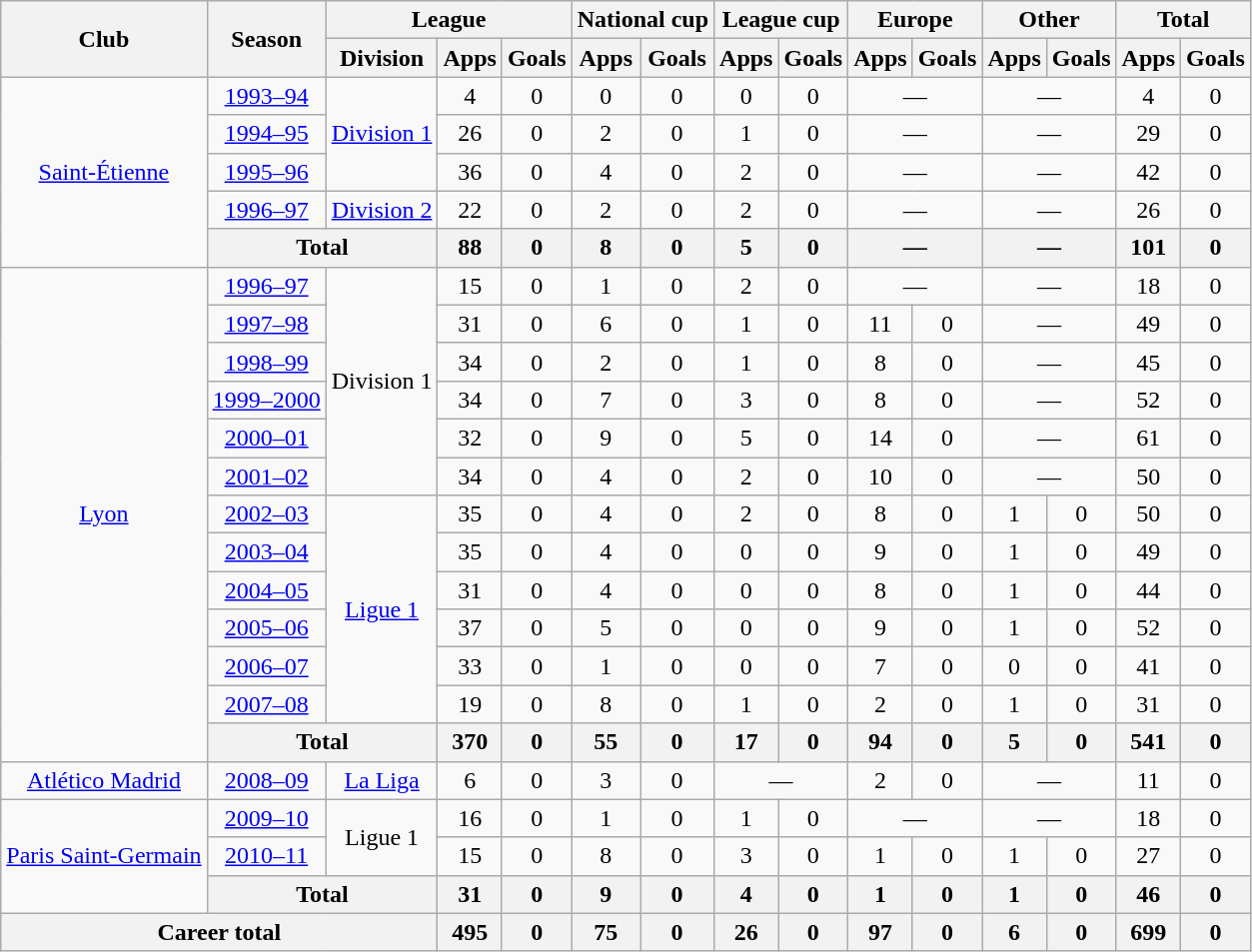<table class="wikitable" style="text-align: center;">
<tr>
<th rowspan="2">Club</th>
<th rowspan="2">Season</th>
<th colspan="3">League</th>
<th colspan="2">National cup</th>
<th colspan="2">League cup</th>
<th colspan="2">Europe</th>
<th colspan="2">Other</th>
<th colspan="2">Total</th>
</tr>
<tr>
<th>Division</th>
<th>Apps</th>
<th>Goals</th>
<th>Apps</th>
<th>Goals</th>
<th>Apps</th>
<th>Goals</th>
<th>Apps</th>
<th>Goals</th>
<th>Apps</th>
<th>Goals</th>
<th>Apps</th>
<th>Goals</th>
</tr>
<tr>
<td rowspan="5"><a href='#'>Saint-Étienne</a></td>
<td><a href='#'>1993–94</a></td>
<td rowspan="3"><a href='#'>Division 1</a></td>
<td>4</td>
<td>0</td>
<td>0</td>
<td>0</td>
<td>0</td>
<td>0</td>
<td colspan="2">—</td>
<td colspan="2">—</td>
<td>4</td>
<td>0</td>
</tr>
<tr>
<td><a href='#'>1994–95</a></td>
<td>26</td>
<td>0</td>
<td>2</td>
<td>0</td>
<td>1</td>
<td>0</td>
<td colspan="2">—</td>
<td colspan="2">—</td>
<td>29</td>
<td>0</td>
</tr>
<tr>
<td><a href='#'>1995–96</a></td>
<td>36</td>
<td>0</td>
<td>4</td>
<td>0</td>
<td>2</td>
<td>0</td>
<td colspan="2">—</td>
<td colspan="2">—</td>
<td>42</td>
<td>0</td>
</tr>
<tr>
<td><a href='#'>1996–97</a></td>
<td><a href='#'>Division 2</a></td>
<td>22</td>
<td>0</td>
<td>2</td>
<td>0</td>
<td>2</td>
<td>0</td>
<td colspan="2">—</td>
<td colspan="2">—</td>
<td>26</td>
<td>0</td>
</tr>
<tr>
<th colspan="2">Total</th>
<th>88</th>
<th>0</th>
<th>8</th>
<th>0</th>
<th>5</th>
<th>0</th>
<th colspan="2">—</th>
<th colspan="2">—</th>
<th>101</th>
<th>0</th>
</tr>
<tr>
<td rowspan="13"><a href='#'>Lyon</a></td>
<td><a href='#'>1996–97</a></td>
<td rowspan="6">Division 1</td>
<td>15</td>
<td>0</td>
<td>1</td>
<td>0</td>
<td>2</td>
<td>0</td>
<td colspan="2">—</td>
<td colspan="2">—</td>
<td>18</td>
<td>0</td>
</tr>
<tr>
<td><a href='#'>1997–98</a></td>
<td>31</td>
<td>0</td>
<td>6</td>
<td>0</td>
<td>1</td>
<td>0</td>
<td>11</td>
<td>0</td>
<td colspan="2">—</td>
<td>49</td>
<td>0</td>
</tr>
<tr>
<td><a href='#'>1998–99</a></td>
<td>34</td>
<td>0</td>
<td>2</td>
<td>0</td>
<td>1</td>
<td>0</td>
<td>8</td>
<td>0</td>
<td colspan="2">—</td>
<td>45</td>
<td>0</td>
</tr>
<tr>
<td><a href='#'>1999–2000</a></td>
<td>34</td>
<td>0</td>
<td>7</td>
<td>0</td>
<td>3</td>
<td>0</td>
<td>8</td>
<td>0</td>
<td colspan="2">—</td>
<td>52</td>
<td>0</td>
</tr>
<tr>
<td><a href='#'>2000–01</a></td>
<td>32</td>
<td>0</td>
<td>9</td>
<td>0</td>
<td>5</td>
<td>0</td>
<td>14</td>
<td>0</td>
<td colspan="2">—</td>
<td>61</td>
<td>0</td>
</tr>
<tr>
<td><a href='#'>2001–02</a></td>
<td>34</td>
<td>0</td>
<td>4</td>
<td>0</td>
<td>2</td>
<td>0</td>
<td>10</td>
<td>0</td>
<td colspan="2">—</td>
<td>50</td>
<td>0</td>
</tr>
<tr>
<td><a href='#'>2002–03</a></td>
<td rowspan="6"><a href='#'>Ligue 1</a></td>
<td>35</td>
<td>0</td>
<td>4</td>
<td>0</td>
<td>2</td>
<td>0</td>
<td>8</td>
<td>0</td>
<td>1</td>
<td>0</td>
<td>50</td>
<td>0</td>
</tr>
<tr>
<td><a href='#'>2003–04</a></td>
<td>35</td>
<td>0</td>
<td>4</td>
<td>0</td>
<td>0</td>
<td>0</td>
<td>9</td>
<td>0</td>
<td>1</td>
<td>0</td>
<td>49</td>
<td>0</td>
</tr>
<tr>
<td><a href='#'>2004–05</a></td>
<td>31</td>
<td>0</td>
<td>4</td>
<td>0</td>
<td>0</td>
<td>0</td>
<td>8</td>
<td>0</td>
<td>1</td>
<td>0</td>
<td>44</td>
<td>0</td>
</tr>
<tr>
<td><a href='#'>2005–06</a></td>
<td>37</td>
<td>0</td>
<td>5</td>
<td>0</td>
<td>0</td>
<td>0</td>
<td>9</td>
<td>0</td>
<td>1</td>
<td>0</td>
<td>52</td>
<td>0</td>
</tr>
<tr>
<td><a href='#'>2006–07</a></td>
<td>33</td>
<td>0</td>
<td>1</td>
<td>0</td>
<td>0</td>
<td>0</td>
<td>7</td>
<td>0</td>
<td>0</td>
<td>0</td>
<td>41</td>
<td>0</td>
</tr>
<tr>
<td><a href='#'>2007–08</a></td>
<td>19</td>
<td>0</td>
<td>8</td>
<td>0</td>
<td>1</td>
<td>0</td>
<td>2</td>
<td>0</td>
<td>1</td>
<td>0</td>
<td>31</td>
<td>0</td>
</tr>
<tr>
<th colspan="2">Total</th>
<th>370</th>
<th>0</th>
<th>55</th>
<th>0</th>
<th>17</th>
<th>0</th>
<th>94</th>
<th>0</th>
<th>5</th>
<th>0</th>
<th>541</th>
<th>0</th>
</tr>
<tr>
<td><a href='#'>Atlético Madrid</a></td>
<td><a href='#'>2008–09</a></td>
<td><a href='#'>La Liga</a></td>
<td>6</td>
<td>0</td>
<td>3</td>
<td>0</td>
<td colspan="2">—</td>
<td>2</td>
<td>0</td>
<td colspan="2">—</td>
<td>11</td>
<td>0</td>
</tr>
<tr>
<td rowspan="3"><a href='#'>Paris Saint-Germain</a></td>
<td><a href='#'>2009–10</a></td>
<td rowspan="2">Ligue 1</td>
<td>16</td>
<td>0</td>
<td>1</td>
<td>0</td>
<td>1</td>
<td>0</td>
<td colspan="2">—</td>
<td colspan="2">—</td>
<td>18</td>
<td>0</td>
</tr>
<tr>
<td><a href='#'>2010–11</a></td>
<td>15</td>
<td>0</td>
<td>8</td>
<td>0</td>
<td>3</td>
<td>0</td>
<td>1</td>
<td>0</td>
<td>1</td>
<td>0</td>
<td>27</td>
<td>0</td>
</tr>
<tr>
<th colspan="2">Total</th>
<th>31</th>
<th>0</th>
<th>9</th>
<th>0</th>
<th>4</th>
<th>0</th>
<th>1</th>
<th>0</th>
<th>1</th>
<th>0</th>
<th>46</th>
<th>0</th>
</tr>
<tr>
<th colspan="3">Career total</th>
<th>495</th>
<th>0</th>
<th>75</th>
<th>0</th>
<th>26</th>
<th>0</th>
<th>97</th>
<th>0</th>
<th>6</th>
<th>0</th>
<th>699</th>
<th>0</th>
</tr>
</table>
